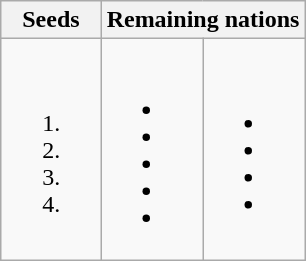<table class="wikitable">
<tr>
<th width=33%>Seeds</th>
<th width=67% colspan=2>Remaining nations</th>
</tr>
<tr>
<td><br><ol><li></li><li></li><li></li><li></li></ol></td>
<td><br><ul><li></li><li></li><li></li><li></li><li></li></ul></td>
<td><br><ul><li></li><li></li><li></li><li></li></ul></td>
</tr>
</table>
